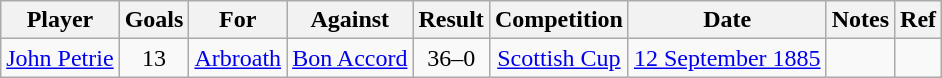<table class="wikitable" style="text-align:center;">
<tr>
<th>Player</th>
<th>Goals</th>
<th>For</th>
<th>Against</th>
<th>Result</th>
<th>Competition</th>
<th>Date</th>
<th>Notes</th>
<th>Ref</th>
</tr>
<tr>
<td align="left"><a href='#'>John Petrie</a></td>
<td>13</td>
<td><a href='#'>Arbroath</a></td>
<td><a href='#'>Bon Accord</a></td>
<td>36–0</td>
<td><a href='#'>Scottish Cup</a></td>
<td><a href='#'>12 September 1885</a></td>
<td></td>
<td></td>
</tr>
</table>
